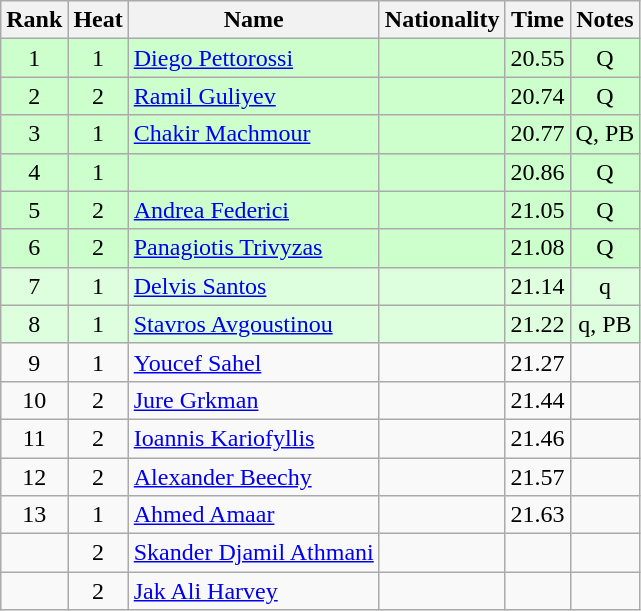<table class="wikitable sortable" style="text-align:center">
<tr>
<th>Rank</th>
<th>Heat</th>
<th>Name</th>
<th>Nationality</th>
<th>Time</th>
<th>Notes</th>
</tr>
<tr bgcolor=ccffcc>
<td>1</td>
<td>1</td>
<td align=left><a href='#'>Diego Pettorossi</a></td>
<td align=left></td>
<td>20.55</td>
<td>Q</td>
</tr>
<tr bgcolor=ccffcc>
<td>2</td>
<td>2</td>
<td align=left><a href='#'>Ramil Guliyev</a></td>
<td align=left></td>
<td>20.74</td>
<td>Q</td>
</tr>
<tr bgcolor=ccffcc>
<td>3</td>
<td>1</td>
<td align=left><a href='#'>Chakir Machmour</a></td>
<td align=left></td>
<td>20.77</td>
<td>Q, PB</td>
</tr>
<tr bgcolor=ccffcc>
<td>4</td>
<td>1</td>
<td align=left></td>
<td align=left></td>
<td>20.86</td>
<td>Q</td>
</tr>
<tr bgcolor=ccffcc>
<td>5</td>
<td>2</td>
<td align=left><a href='#'>Andrea Federici</a></td>
<td align=left></td>
<td>21.05</td>
<td>Q</td>
</tr>
<tr bgcolor=ccffcc>
<td>6</td>
<td>2</td>
<td align=left><a href='#'>Panagiotis Trivyzas</a></td>
<td align=left></td>
<td>21.08</td>
<td>Q</td>
</tr>
<tr bgcolor=ddffdd>
<td>7</td>
<td>1</td>
<td align=left><a href='#'>Delvis Santos</a></td>
<td align=left></td>
<td>21.14</td>
<td>q</td>
</tr>
<tr bgcolor=ddffdd>
<td>8</td>
<td>1</td>
<td align=left><a href='#'>Stavros Avgoustinou</a></td>
<td align=left></td>
<td>21.22</td>
<td>q, PB</td>
</tr>
<tr>
<td>9</td>
<td>1</td>
<td align=left><a href='#'>Youcef Sahel</a></td>
<td align=left></td>
<td>21.27</td>
<td></td>
</tr>
<tr>
<td>10</td>
<td>2</td>
<td align=left><a href='#'>Jure Grkman</a></td>
<td align=left></td>
<td>21.44</td>
<td></td>
</tr>
<tr>
<td>11</td>
<td>2</td>
<td align=left><a href='#'>Ioannis Kariofyllis</a></td>
<td align=left></td>
<td>21.46</td>
<td></td>
</tr>
<tr>
<td>12</td>
<td>2</td>
<td align=left><a href='#'>Alexander Beechy</a></td>
<td align=left></td>
<td>21.57</td>
<td></td>
</tr>
<tr>
<td>13</td>
<td>1</td>
<td align=left><a href='#'>Ahmed Amaar</a></td>
<td align=left></td>
<td>21.63</td>
<td></td>
</tr>
<tr>
<td></td>
<td>2</td>
<td align=left><a href='#'>Skander Djamil Athmani</a></td>
<td align=left></td>
<td></td>
<td></td>
</tr>
<tr>
<td></td>
<td>2</td>
<td align=left><a href='#'>Jak Ali Harvey</a></td>
<td align=left></td>
<td></td>
<td></td>
</tr>
</table>
